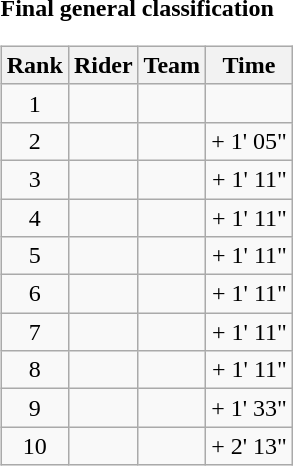<table>
<tr>
<td><strong>Final general classification</strong><br><table class="wikitable">
<tr>
<th scope="col">Rank</th>
<th scope="col">Rider</th>
<th scope="col">Team</th>
<th scope="col">Time</th>
</tr>
<tr>
<td style="text-align:center;">1</td>
<td></td>
<td></td>
<td style="text-align:right;"></td>
</tr>
<tr>
<td style="text-align:center;">2</td>
<td></td>
<td></td>
<td style="text-align:right;">+ 1' 05"</td>
</tr>
<tr>
<td style="text-align:center;">3</td>
<td></td>
<td></td>
<td style="text-align:right;">+ 1' 11"</td>
</tr>
<tr>
<td style="text-align:center;">4</td>
<td></td>
<td></td>
<td style="text-align:right;">+ 1' 11"</td>
</tr>
<tr>
<td style="text-align:center;">5</td>
<td></td>
<td></td>
<td style="text-align:right;">+ 1' 11"</td>
</tr>
<tr>
<td style="text-align:center;">6</td>
<td></td>
<td></td>
<td style="text-align:right;">+ 1' 11"</td>
</tr>
<tr>
<td style="text-align:center;">7</td>
<td></td>
<td></td>
<td style="text-align:right;">+ 1' 11"</td>
</tr>
<tr>
<td style="text-align:center;">8</td>
<td></td>
<td></td>
<td style="text-align:right;">+ 1' 11"</td>
</tr>
<tr>
<td style="text-align:center;">9</td>
<td></td>
<td></td>
<td style="text-align:right;">+ 1' 33"</td>
</tr>
<tr>
<td style="text-align:center;">10</td>
<td></td>
<td></td>
<td style="text-align:right;">+ 2' 13"</td>
</tr>
</table>
</td>
</tr>
</table>
